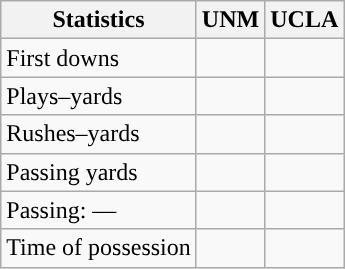<table class="wikitable" style="float:left">
<tr>
<th>Statistics</th>
<th>UNM</th>
<th>UCLA</th>
</tr>
<tr>
<td>First downs</td>
<td></td>
<td></td>
</tr>
<tr>
<td>Plays–yards</td>
<td></td>
<td></td>
</tr>
<tr>
<td>Rushes–yards</td>
<td></td>
<td></td>
</tr>
<tr>
<td>Passing yards</td>
<td></td>
<td></td>
</tr>
<tr>
<td>Passing: ––</td>
<td></td>
<td></td>
</tr>
<tr>
<td>Time of possession</td>
<td></td>
<td></td>
</tr>
</table>
